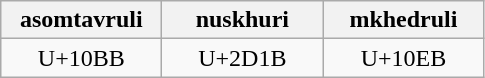<table class="wikitable" style="width:100">
<tr>
<th width="100">asomtavruli</th>
<th width="100">nuskhuri</th>
<th width="100">mkhedruli</th>
</tr>
<tr>
<td align="center">U+10BB</td>
<td align="center">U+2D1B</td>
<td align="center">U+10EB</td>
</tr>
</table>
